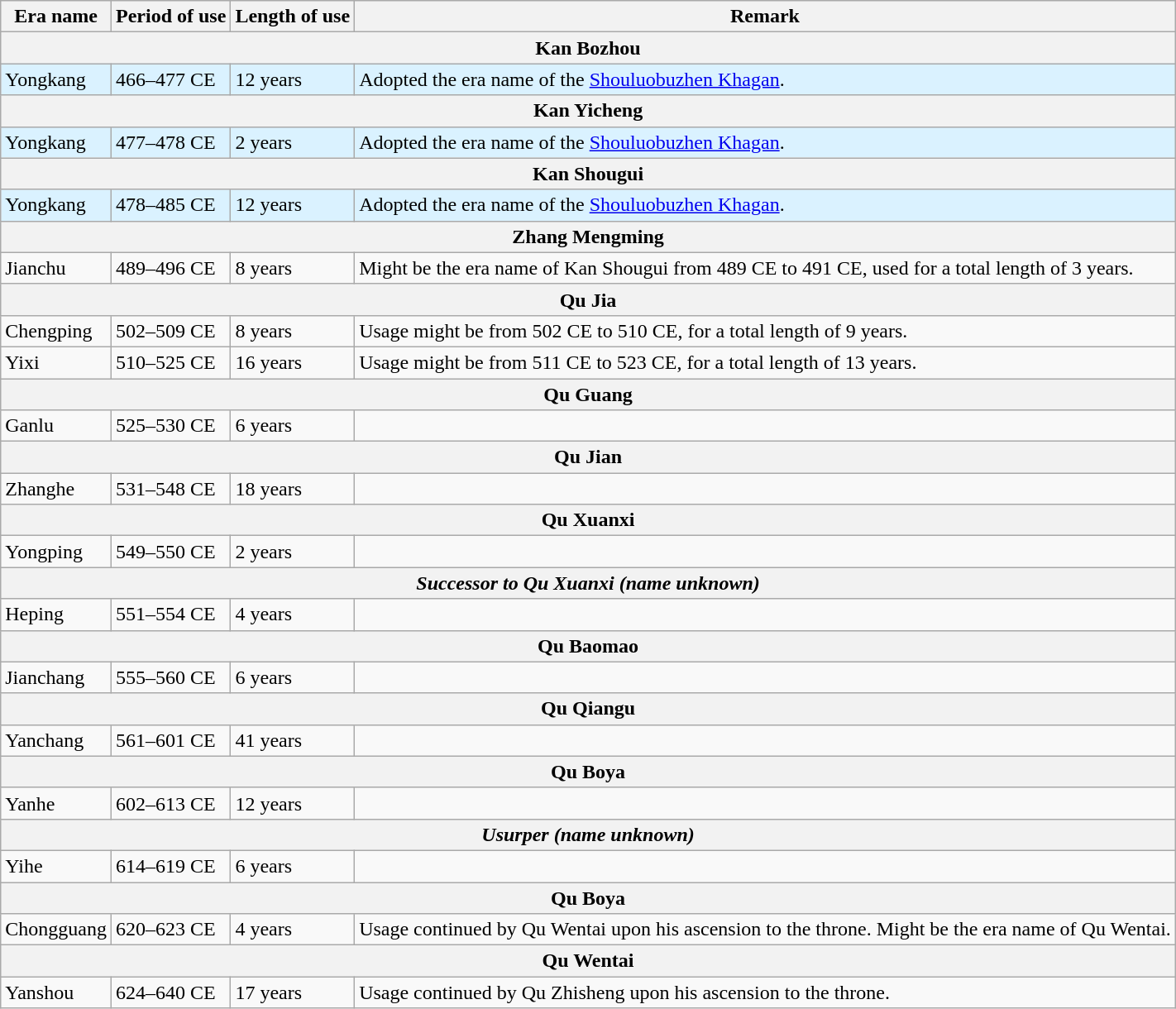<table class="wikitable">
<tr>
<th>Era name</th>
<th>Period of use</th>
<th>Length of use</th>
<th>Remark</th>
</tr>
<tr>
<th colspan="4">Kan Bozhou<br></th>
</tr>
<tr style="background:#DAF2FF;">
<td>Yongkang<br></td>
<td>466–477 CE</td>
<td>12 years</td>
<td>Adopted the era name of the <a href='#'>Shouluobuzhen Khagan</a>.</td>
</tr>
<tr>
<th colspan="4">Kan Yicheng<br></th>
</tr>
<tr style="background:#DAF2FF;">
<td>Yongkang<br></td>
<td>477–478 CE</td>
<td>2 years</td>
<td>Adopted the era name of the <a href='#'>Shouluobuzhen Khagan</a>.</td>
</tr>
<tr>
<th colspan="4">Kan Shougui<br></th>
</tr>
<tr style="background:#DAF2FF;">
<td>Yongkang<br></td>
<td>478–485 CE</td>
<td>12 years</td>
<td>Adopted the era name of the <a href='#'>Shouluobuzhen Khagan</a>.</td>
</tr>
<tr>
<th colspan="4">Zhang Mengming<br></th>
</tr>
<tr>
<td>Jianchu<br></td>
<td>489–496 CE</td>
<td>8 years</td>
<td>Might be the era name of Kan Shougui from 489 CE to 491 CE, used for a total length of 3 years.</td>
</tr>
<tr>
<th colspan="4">Qu Jia<br></th>
</tr>
<tr>
<td>Chengping<br></td>
<td>502–509 CE</td>
<td>8 years</td>
<td>Usage might be from 502 CE to 510 CE, for a total length of 9 years.</td>
</tr>
<tr>
<td>Yixi<br></td>
<td>510–525 CE</td>
<td>16 years</td>
<td>Usage might be from 511 CE to 523 CE, for a total length of 13 years.</td>
</tr>
<tr>
<th colspan="4">Qu Guang<br></th>
</tr>
<tr>
<td>Ganlu<br></td>
<td>525–530 CE</td>
<td>6 years</td>
<td></td>
</tr>
<tr>
<th colspan="4">Qu Jian<br></th>
</tr>
<tr>
<td>Zhanghe<br></td>
<td>531–548 CE</td>
<td>18 years</td>
<td></td>
</tr>
<tr>
<th colspan="4">Qu Xuanxi<br></th>
</tr>
<tr>
<td>Yongping<br></td>
<td>549–550 CE</td>
<td>2 years</td>
<td></td>
</tr>
<tr>
<th colspan="4"><em>Successor to Qu Xuanxi (name unknown)</em><br></th>
</tr>
<tr>
<td>Heping<br></td>
<td>551–554 CE</td>
<td>4 years</td>
<td></td>
</tr>
<tr>
<th colspan="4">Qu Baomao<br></th>
</tr>
<tr>
<td>Jianchang<br></td>
<td>555–560 CE</td>
<td>6 years</td>
<td></td>
</tr>
<tr>
<th colspan="4">Qu Qiangu<br></th>
</tr>
<tr>
<td>Yanchang<br></td>
<td>561–601 CE</td>
<td>41 years</td>
<td></td>
</tr>
<tr>
<th colspan="4">Qu Boya<br></th>
</tr>
<tr>
<td>Yanhe<br></td>
<td>602–613 CE</td>
<td>12 years</td>
<td></td>
</tr>
<tr>
<th colspan="4"><em>Usurper (name unknown)</em><br></th>
</tr>
<tr>
<td>Yihe<br></td>
<td>614–619 CE</td>
<td>6 years</td>
<td></td>
</tr>
<tr>
<th colspan="4">Qu Boya<br></th>
</tr>
<tr>
<td>Chongguang<br></td>
<td>620–623 CE</td>
<td>4 years</td>
<td>Usage continued by Qu Wentai upon his ascension to the throne. Might be the era name of Qu Wentai.</td>
</tr>
<tr>
<th colspan="4">Qu Wentai<br></th>
</tr>
<tr>
<td>Yanshou<br></td>
<td>624–640 CE</td>
<td>17 years</td>
<td>Usage continued by Qu Zhisheng upon his ascension to the throne.</td>
</tr>
</table>
